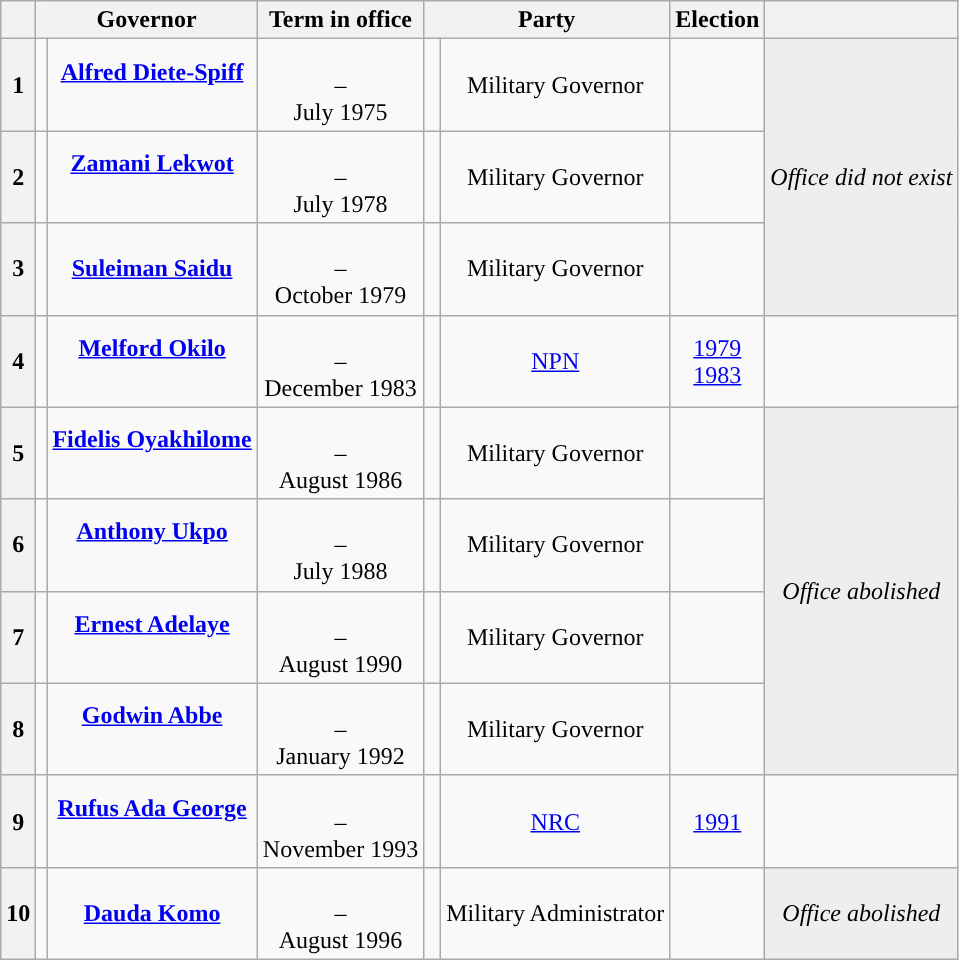<table class="wikitable sortable" style="text-align:center;">
<tr>
<th scope="col" data-sort-type="number"></th>
<th scope="colgroup" colspan="2">Governor</th>
<th scope="col" class="unsortable">Term in office</th>
<th scope="colgroup" colspan="2" class="unsortable">Party</th>
<th scope="col" class="unsortable">Election</th>
<th scope="col"></th>
</tr>
<tr>
<th scope="row">1</th>
<td data-sort-value="Diete-Spiff, Alfred"></td>
<td><strong><a href='#'>Alfred Diete-Spiff</a></strong><br><br></td>
<td><br>–<br>July 1975<br></td>
<td></td>
<td>Military Governor</td>
<td></td>
<td rowspan="3" style="background:#EEEEEE;"><em>Office did not exist</em></td>
</tr>
<tr>
<th scope="row">2</th>
<td data-sort-value="Lekwot, Zamani"></td>
<td><strong><a href='#'>Zamani Lekwot</a></strong><br><br></td>
<td><br>–<br>July 1978<br></td>
<td></td>
<td>Military Governor</td>
<td></td>
</tr>
<tr>
<th scope="row">3</th>
<td data-sort-value="Saidu, Suleiman"></td>
<td><strong><a href='#'>Suleiman Saidu</a></strong></td>
<td><br>–<br>October 1979<br></td>
<td></td>
<td>Military Governor</td>
<td></td>
</tr>
<tr>
<th scope="row">4</th>
<td data-sort-value="Okilo, Melford"></td>
<td><strong><a href='#'>Melford Okilo</a></strong><br><br></td>
<td><br>–<br>December 1983<br></td>
<td style="background:"> </td>
<td><a href='#'>NPN</a><br></td>
<td><a href='#'>1979</a><br><a href='#'>1983</a><br></td>
<td></td>
</tr>
<tr>
<th scope="row">5</th>
<td data-sort-value="Oyakhilome, Fidelis"></td>
<td><strong><a href='#'>Fidelis Oyakhilome</a></strong><br><br></td>
<td><br>–<br>August 1986<br></td>
<td></td>
<td>Military Governor</td>
<td></td>
<td rowspan="4" style="background:#EEEEEE;"><em>Office abolished</em></td>
</tr>
<tr>
<th scope="row">6</th>
<td data-sort-value="Ukpo, Anthony"></td>
<td><strong><a href='#'>Anthony Ukpo</a></strong><br><br></td>
<td><br>–<br>July 1988<br></td>
<td></td>
<td>Military Governor</td>
<td></td>
</tr>
<tr>
<th scope="row">7</th>
<td data-sort-value="Adelaye, Ernest"></td>
<td><strong><a href='#'>Ernest Adelaye</a></strong><br><br></td>
<td><br>–<br>August 1990<br></td>
<td></td>
<td>Military Governor</td>
<td></td>
</tr>
<tr>
<th scope="row">8</th>
<td data-sort-value="Abbe, Godwin"></td>
<td><strong><a href='#'>Godwin Abbe</a></strong><br><br></td>
<td><br>–<br>January 1992<br></td>
<td></td>
<td>Military Governor</td>
<td></td>
</tr>
<tr>
<th scope="row">9</th>
<td data-sort-value="George, Rufus Ada"></td>
<td><strong><a href='#'>Rufus Ada George</a></strong><br><br></td>
<td><br>–<br>November 1993<br></td>
<td style="background:"> </td>
<td><a href='#'>NRC</a><br></td>
<td><a href='#'>1991</a><br></td>
<td></td>
</tr>
<tr>
<th scope="row">10</th>
<td data-sort-value="Komo, Dauda"></td>
<td><strong><a href='#'>Dauda Komo</a></strong></td>
<td><br>–<br>August 1996<br></td>
<td></td>
<td>Military Administrator</td>
<td></td>
<td style="background:#EEEEEE;"><em>Office abolished</em></td>
</tr>
</table>
